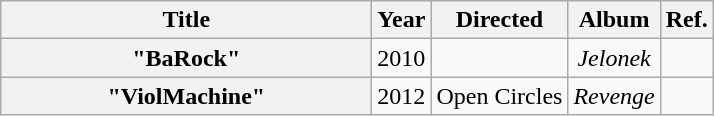<table class="wikitable plainrowheaders" style="text-align:center;">
<tr>
<th scope="col" style="width:15em;">Title</th>
<th scope="col">Year</th>
<th scope="col">Directed</th>
<th scope="col">Album</th>
<th scope="col">Ref.</th>
</tr>
<tr>
<th scope="row">"BaRock"</th>
<td>2010</td>
<td></td>
<td><em>Jelonek</em></td>
<td></td>
</tr>
<tr>
<th scope="row">"ViolMachine"</th>
<td>2012</td>
<td>Open Circles</td>
<td><em>Revenge</em></td>
<td></td>
</tr>
</table>
